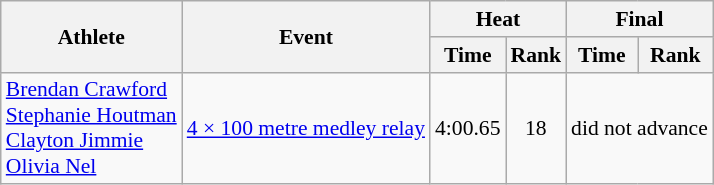<table class="wikitable" style="font-size:90%;">
<tr>
<th rowspan="2">Athlete</th>
<th rowspan="2">Event</th>
<th colspan="2">Heat</th>
<th colspan="2">Final</th>
</tr>
<tr>
<th>Time</th>
<th>Rank</th>
<th>Time</th>
<th>Rank</th>
</tr>
<tr align="center">
<td align="left"><a href='#'>Brendan Crawford</a><br><a href='#'>Stephanie Houtman</a><br><a href='#'>Clayton Jimmie</a><br><a href='#'>Olivia Nel</a></td>
<td align="left"><a href='#'>4 × 100 metre medley relay</a></td>
<td>4:00.65</td>
<td>18</td>
<td colspan=2>did not advance</td>
</tr>
</table>
